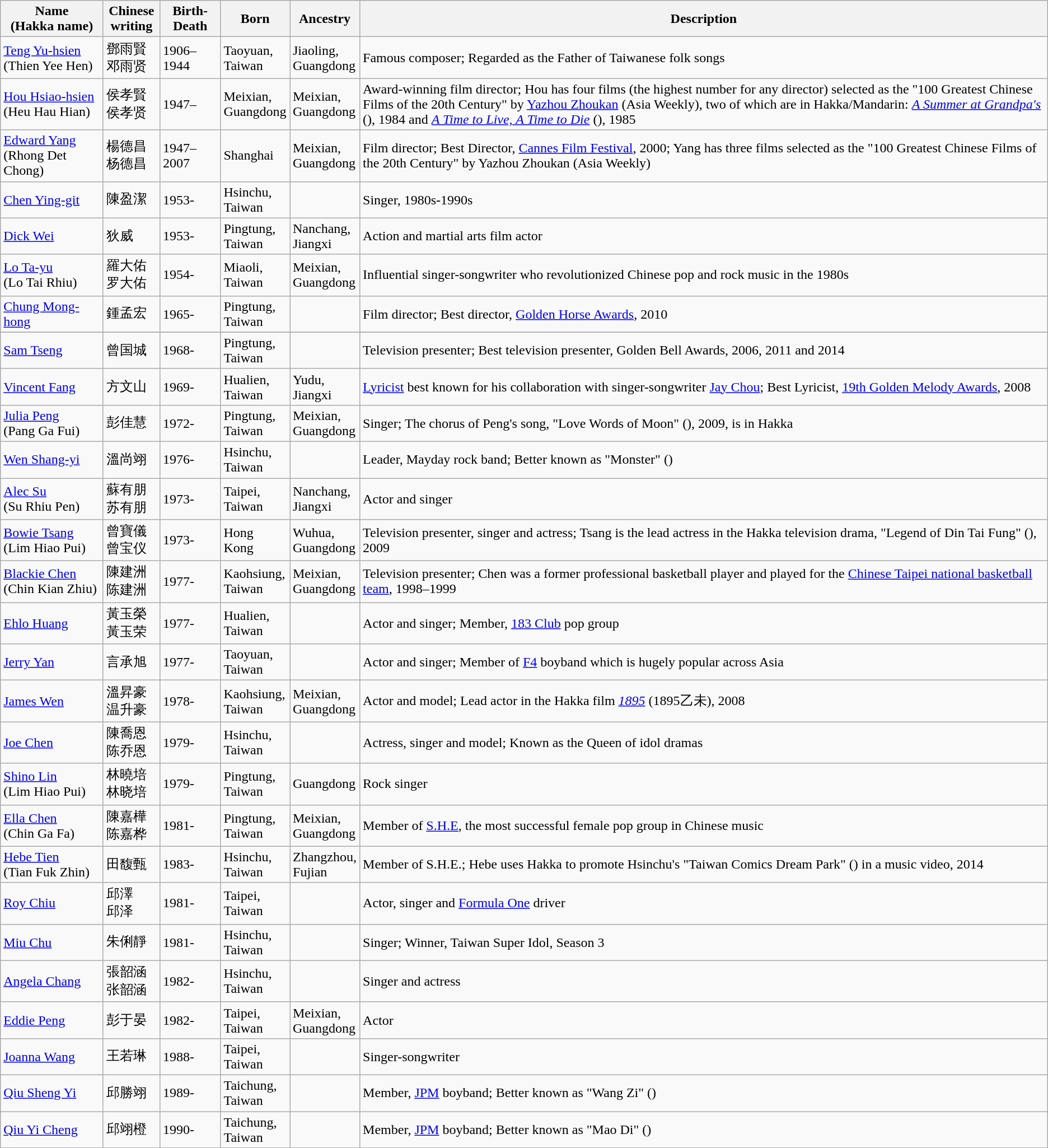<table class="wikitable">
<tr>
<th width="115">Name<br>(Hakka name)</th>
<th width="60">Chinese writing</th>
<th width="65">Birth-Death</th>
<th width="75">Born</th>
<th width="75">Ancestry</th>
<th>Description</th>
</tr>
<tr>
<td><a href='#'>Teng Yu-hsien</a><br>(Thien Yee Hen)</td>
<td>鄧雨賢<br>邓雨贤</td>
<td>1906–1944</td>
<td>Taoyuan, Taiwan</td>
<td>Jiaoling, Guangdong</td>
<td>Famous composer; Regarded as the Father of Taiwanese folk songs</td>
</tr>
<tr>
<td><a href='#'>Hou Hsiao-hsien</a><br>(Heu Hau Hian)</td>
<td>侯孝賢<br>侯孝贤</td>
<td>1947–</td>
<td>Meixian, Guangdong</td>
<td>Meixian, Guangdong</td>
<td>Award-winning film director; Hou has four films (the highest number for any director) selected as the "100 Greatest Chinese Films of the 20th Century" by <a href='#'>Yazhou Zhoukan</a> (Asia Weekly), two of which are in Hakka/Mandarin: <em><a href='#'>A Summer at Grandpa's</a></em> (), 1984 and <em><a href='#'>A Time to Live, A Time to Die</a></em> (), 1985</td>
</tr>
<tr>
<td><a href='#'>Edward Yang</a><br>(Rhong Det Chong)</td>
<td>楊德昌<br>杨德昌</td>
<td>1947–2007</td>
<td>Shanghai</td>
<td>Meixian, Guangdong</td>
<td>Film director; Best Director, <a href='#'>Cannes Film Festival</a>, 2000; Yang has three films selected as the "100 Greatest Chinese Films of the 20th Century" by Yazhou Zhoukan (Asia Weekly)</td>
</tr>
<tr>
<td><a href='#'>Chen Ying-git</a></td>
<td>陳盈潔</td>
<td>1953-</td>
<td>Hsinchu, Taiwan</td>
<td></td>
<td>Singer, 1980s-1990s</td>
</tr>
<tr>
<td><a href='#'>Dick Wei</a></td>
<td>狄威</td>
<td>1953-</td>
<td>Pingtung, Taiwan</td>
<td>Nanchang, Jiangxi</td>
<td>Action and martial arts film actor</td>
</tr>
<tr>
<td><a href='#'>Lo Ta-yu</a><br>(Lo Tai Rhiu)</td>
<td>羅大佑<br>罗大佑</td>
<td>1954-</td>
<td>Miaoli, Taiwan</td>
<td>Meixian, Guangdong</td>
<td>Influential singer-songwriter who revolutionized Chinese pop and rock music in the 1980s</td>
</tr>
<tr>
<td><a href='#'>Chung Mong-hong</a></td>
<td>鍾孟宏</td>
<td>1965-</td>
<td>Pingtung, Taiwan</td>
<td></td>
<td>Film director; Best director, <a href='#'>Golden Horse Awards</a>, 2010</td>
</tr>
<tr>
</tr>
<tr>
<td><a href='#'>Sam Tseng</a></td>
<td>曾国城</td>
<td>1968-</td>
<td>Pingtung, Taiwan</td>
<td></td>
<td>Television presenter; Best television presenter, Golden Bell Awards, 2006, 2011 and 2014</td>
</tr>
<tr>
<td><a href='#'>Vincent Fang</a></td>
<td>方文山</td>
<td>1969-</td>
<td>Hualien, Taiwan</td>
<td>Yudu, Jiangxi</td>
<td><a href='#'>Lyricist</a> best known for his collaboration with singer-songwriter <a href='#'>Jay Chou</a>; Best Lyricist, <a href='#'>19th Golden Melody Awards</a>, 2008</td>
</tr>
<tr>
<td><a href='#'>Julia Peng</a><br>(Pang Ga Fui)</td>
<td>彭佳慧</td>
<td>1972-</td>
<td>Pingtung, Taiwan</td>
<td>Meixian, Guangdong</td>
<td>Singer; The chorus of Peng's song, "Love Words of Moon" (), 2009, is in Hakka</td>
</tr>
<tr>
<td><a href='#'>Wen Shang-yi</a></td>
<td>溫尚翊</td>
<td>1976-</td>
<td>Hsinchu, Taiwan</td>
<td></td>
<td>Leader, Mayday rock band; Better known as "Monster" ()</td>
</tr>
<tr>
<td><a href='#'>Alec Su</a><br>(Su Rhiu Pen)</td>
<td>蘇有朋<br>苏有朋</td>
<td>1973-</td>
<td>Taipei, Taiwan</td>
<td>Nanchang, Jiangxi</td>
<td>Actor and singer</td>
</tr>
<tr>
<td><a href='#'>Bowie Tsang</a><br>(Lim Hiao Pui)</td>
<td>曾寶儀<br>曾宝仪</td>
<td>1973-</td>
<td>Hong Kong</td>
<td>Wuhua, Guangdong</td>
<td>Television presenter, singer and actress; Tsang is the lead actress in the Hakka television drama, "Legend of Din Tai Fung" (), 2009</td>
</tr>
<tr>
<td><a href='#'>Blackie Chen</a><br>(Chin Kian Zhiu)</td>
<td>陳建洲<br>陈建洲</td>
<td>1977-</td>
<td>Kaohsiung, Taiwan</td>
<td>Meixian, Guangdong</td>
<td>Television presenter; Chen was a former professional basketball player and played for the <a href='#'>Chinese Taipei national basketball team</a>, 1998–1999</td>
</tr>
<tr>
<td><a href='#'>Ehlo Huang</a></td>
<td>黃玉榮<br>黃玉荣</td>
<td>1977-</td>
<td>Hualien, Taiwan</td>
<td></td>
<td>Actor and singer; Member, <a href='#'>183 Club</a> pop group</td>
</tr>
<tr>
<td><a href='#'>Jerry Yan</a></td>
<td>言承旭</td>
<td>1977-</td>
<td>Taoyuan, Taiwan</td>
<td></td>
<td>Actor and singer; Member of <a href='#'>F4</a> boyband which is hugely popular across Asia</td>
</tr>
<tr>
<td><a href='#'>James Wen</a></td>
<td>溫昇豪<br>温升豪</td>
<td>1978-</td>
<td>Kaohsiung, Taiwan</td>
<td>Meixian, Guangdong</td>
<td>Actor and model; Lead actor in the Hakka film <em><a href='#'>1895</a></em> (1895乙未), 2008</td>
</tr>
<tr>
<td><a href='#'>Joe Chen</a></td>
<td>陳喬恩<br>陈乔恩</td>
<td>1979-</td>
<td>Hsinchu, Taiwan</td>
<td></td>
<td>Actress, singer and model; Known as the Queen of idol dramas</td>
</tr>
<tr>
<td><a href='#'>Shino Lin</a><br>(Lim Hiao Pui)</td>
<td>林曉培<br>林晓培</td>
<td>1979-</td>
<td>Pingtung, Taiwan</td>
<td>Guangdong</td>
<td>Rock singer</td>
</tr>
<tr>
<td><a href='#'>Ella Chen</a><br>(Chin Ga Fa)</td>
<td>陳嘉樺<br>陈嘉桦</td>
<td>1981-</td>
<td>Pingtung, Taiwan</td>
<td>Meixian, Guangdong</td>
<td>Member of <a href='#'>S.H.E</a>, the most successful female pop group in Chinese music</td>
</tr>
<tr>
<td><a href='#'>Hebe Tien</a><br>(Tian Fuk Zhin)</td>
<td>田馥甄</td>
<td>1983-</td>
<td>Hsinchu, Taiwan</td>
<td>Zhangzhou, Fujian</td>
<td>Member of S.H.E.; Hebe uses Hakka to promote Hsinchu's "Taiwan Comics Dream Park" () in a music video, 2014</td>
</tr>
<tr>
<td><a href='#'>Roy Chiu</a></td>
<td>邱澤<br>邱泽</td>
<td>1981-</td>
<td>Taipei, Taiwan</td>
<td></td>
<td>Actor, singer and <a href='#'>Formula One</a> driver</td>
</tr>
<tr>
<td><a href='#'>Miu Chu</a></td>
<td>朱俐靜</td>
<td>1981-</td>
<td>Hsinchu, Taiwan</td>
<td></td>
<td>Singer; Winner, Taiwan Super Idol, Season 3</td>
</tr>
<tr>
<td><a href='#'>Angela Chang</a></td>
<td>張韶涵<br>张韶涵</td>
<td>1982-</td>
<td>Hsinchu, Taiwan</td>
<td></td>
<td>Singer and actress</td>
</tr>
<tr>
<td><a href='#'>Eddie Peng</a></td>
<td>彭于晏</td>
<td>1982-</td>
<td>Taipei, Taiwan</td>
<td>Meixian, Guangdong</td>
<td>Actor</td>
</tr>
<tr>
<td><a href='#'>Joanna Wang</a></td>
<td>王若琳</td>
<td>1988-</td>
<td>Taipei, Taiwan</td>
<td></td>
<td>Singer-songwriter</td>
</tr>
<tr>
<td><a href='#'>Qiu Sheng Yi</a></td>
<td>邱勝翊</td>
<td>1989-</td>
<td>Taichung, Taiwan</td>
<td></td>
<td>Member, <a href='#'>JPM</a> boyband; Better known as "Wang Zi" ()</td>
</tr>
<tr>
<td><a href='#'>Qiu Yi Cheng</a></td>
<td>邱翊橙</td>
<td>1990-</td>
<td>Taichung, Taiwan</td>
<td></td>
<td>Member, <a href='#'>JPM</a> boyband; Better known as "Mao Di" ()</td>
</tr>
</table>
